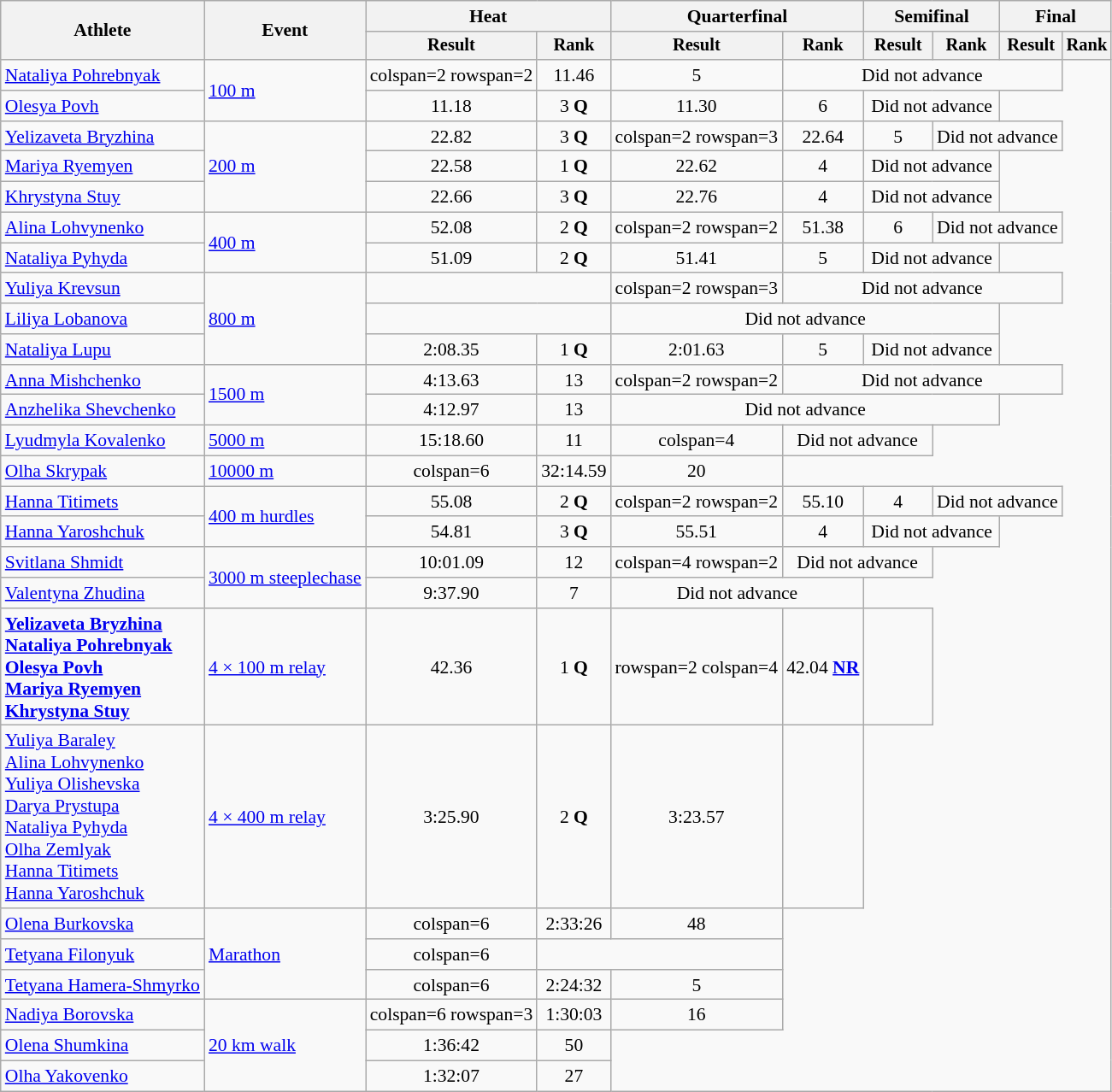<table class="wikitable" style="font-size:90%">
<tr>
<th rowspan="2">Athlete</th>
<th rowspan="2">Event</th>
<th colspan="2">Heat</th>
<th colspan="2">Quarterfinal</th>
<th colspan="2">Semifinal</th>
<th colspan="2">Final</th>
</tr>
<tr style="font-size:95%">
<th>Result</th>
<th>Rank</th>
<th>Result</th>
<th>Rank</th>
<th>Result</th>
<th>Rank</th>
<th>Result</th>
<th>Rank</th>
</tr>
<tr align=center>
<td align=left><a href='#'>Nataliya Pohrebnyak</a></td>
<td align=left rowspan=2><a href='#'>100 m</a></td>
<td>colspan=2 rowspan=2 </td>
<td>11.46</td>
<td>5</td>
<td colspan=4>Did not advance</td>
</tr>
<tr align=center>
<td align=left><a href='#'>Olesya Povh</a></td>
<td>11.18</td>
<td>3 <strong>Q</strong></td>
<td>11.30</td>
<td>6</td>
<td colspan=2>Did not advance</td>
</tr>
<tr align=center>
<td align=left><a href='#'>Yelizaveta Bryzhina</a></td>
<td align=left rowspan=3><a href='#'>200 m</a></td>
<td>22.82</td>
<td>3 <strong>Q</strong></td>
<td>colspan=2 rowspan=3 </td>
<td>22.64</td>
<td>5</td>
<td colspan=2>Did not advance</td>
</tr>
<tr align=center>
<td align=left><a href='#'>Mariya Ryemyen</a></td>
<td>22.58</td>
<td>1 <strong>Q</strong></td>
<td>22.62</td>
<td>4</td>
<td colspan=2>Did not advance</td>
</tr>
<tr align=center>
<td align=left><a href='#'>Khrystyna Stuy</a></td>
<td>22.66</td>
<td>3 <strong>Q</strong></td>
<td>22.76</td>
<td>4</td>
<td colspan=2>Did not advance</td>
</tr>
<tr align=center>
<td align=left><a href='#'>Alina Lohvynenko</a></td>
<td align=left rowspan=2><a href='#'>400 m</a></td>
<td>52.08</td>
<td>2 <strong>Q</strong></td>
<td>colspan=2 rowspan=2 </td>
<td>51.38</td>
<td>6</td>
<td colspan=2>Did not advance</td>
</tr>
<tr align=center>
<td align=left><a href='#'>Nataliya Pyhyda</a></td>
<td>51.09</td>
<td>2 <strong>Q</strong></td>
<td>51.41</td>
<td>5</td>
<td colspan=2>Did not advance</td>
</tr>
<tr align=center>
<td align=left><a href='#'>Yuliya Krevsun</a></td>
<td align=left rowspan=3><a href='#'>800 m</a></td>
<td colspan=2></td>
<td>colspan=2 rowspan=3 </td>
<td colspan=4>Did not advance</td>
</tr>
<tr align=center>
<td align=left><a href='#'>Liliya Lobanova</a></td>
<td colspan=2></td>
<td colspan=4>Did not advance</td>
</tr>
<tr align=center>
<td align=left><a href='#'>Nataliya Lupu</a></td>
<td>2:08.35</td>
<td>1 <strong>Q</strong></td>
<td>2:01.63</td>
<td>5</td>
<td colspan=2>Did not advance</td>
</tr>
<tr align=center>
<td align=left><a href='#'>Anna Mishchenko</a></td>
<td align=left rowspan=2><a href='#'>1500 m</a></td>
<td>4:13.63</td>
<td>13</td>
<td>colspan=2 rowspan=2 </td>
<td colspan=4>Did not advance</td>
</tr>
<tr align=center>
<td align=left><a href='#'>Anzhelika Shevchenko</a></td>
<td>4:12.97</td>
<td>13</td>
<td colspan=4>Did not advance</td>
</tr>
<tr align=center>
<td align=left><a href='#'>Lyudmyla Kovalenko</a></td>
<td align=left><a href='#'>5000 m</a></td>
<td>15:18.60</td>
<td>11</td>
<td>colspan=4 </td>
<td colspan=2>Did not advance</td>
</tr>
<tr align=center>
<td align=left><a href='#'>Olha Skrypak</a></td>
<td align=left><a href='#'>10000 m</a></td>
<td>colspan=6 </td>
<td>32:14.59</td>
<td>20</td>
</tr>
<tr align=center>
<td align=left><a href='#'>Hanna Titimets</a></td>
<td align=left rowspan=2><a href='#'>400 m hurdles</a></td>
<td>55.08</td>
<td>2 <strong>Q</strong></td>
<td>colspan=2 rowspan=2 </td>
<td>55.10</td>
<td>4</td>
<td colspan=2>Did not advance</td>
</tr>
<tr align=center>
<td align=left><a href='#'>Hanna Yaroshchuk</a></td>
<td>54.81</td>
<td>3 <strong>Q</strong></td>
<td>55.51</td>
<td>4</td>
<td colspan=2>Did not advance</td>
</tr>
<tr align=center>
<td align=left><a href='#'>Svitlana Shmidt</a></td>
<td align=left rowspan=2><a href='#'>3000 m steeplechase</a></td>
<td>10:01.09</td>
<td>12</td>
<td>colspan=4 rowspan=2 </td>
<td colspan=2>Did not advance</td>
</tr>
<tr align=center>
<td align=left><a href='#'>Valentyna Zhudina</a></td>
<td>9:37.90</td>
<td>7</td>
<td colspan=2>Did not advance</td>
</tr>
<tr align=center>
<td align=left><strong><a href='#'>Yelizaveta Bryzhina</a><br><a href='#'>Nataliya Pohrebnyak</a><br><a href='#'>Olesya Povh</a><br><a href='#'>Mariya Ryemyen</a><br><a href='#'>Khrystyna Stuy</a></strong></td>
<td align=left><a href='#'>4 × 100 m relay</a></td>
<td>42.36</td>
<td>1 <strong>Q</strong></td>
<td>rowspan=2 colspan=4 </td>
<td>42.04 <strong><a href='#'>NR</a></strong></td>
<td></td>
</tr>
<tr align=center>
<td align=left><a href='#'>Yuliya Baraley</a><br><a href='#'>Alina Lohvynenko</a><br><a href='#'>Yuliya Olishevska</a><br><a href='#'>Darya Prystupa</a><br><a href='#'>Nataliya Pyhyda</a><br><a href='#'>Olha Zemlyak</a><br><a href='#'>Hanna Titimets</a><br><a href='#'>Hanna Yaroshchuk</a></td>
<td align=left><a href='#'>4 × 400 m relay</a></td>
<td>3:25.90</td>
<td>2 <strong>Q</strong></td>
<td>3:23.57</td>
<td></td>
</tr>
<tr align=center>
<td align=left><a href='#'>Olena Burkovska</a></td>
<td align=left rowspan=3><a href='#'>Marathon</a></td>
<td>colspan=6 </td>
<td>2:33:26</td>
<td>48</td>
</tr>
<tr align=center>
<td align=left><a href='#'>Tetyana Filonyuk</a></td>
<td>colspan=6 </td>
<td colspan=2></td>
</tr>
<tr align=center>
<td align=left><a href='#'>Tetyana Hamera-Shmyrko</a></td>
<td>colspan=6 </td>
<td>2:24:32</td>
<td>5</td>
</tr>
<tr align=center>
<td align=left><a href='#'>Nadiya Borovska</a></td>
<td align=left rowspan=3><a href='#'>20 km walk</a></td>
<td>colspan=6 rowspan=3 </td>
<td>1:30:03</td>
<td>16</td>
</tr>
<tr align=center>
<td align=left><a href='#'>Olena Shumkina</a></td>
<td>1:36:42</td>
<td>50</td>
</tr>
<tr align=center>
<td align=left><a href='#'>Olha Yakovenko</a></td>
<td>1:32:07</td>
<td>27</td>
</tr>
</table>
